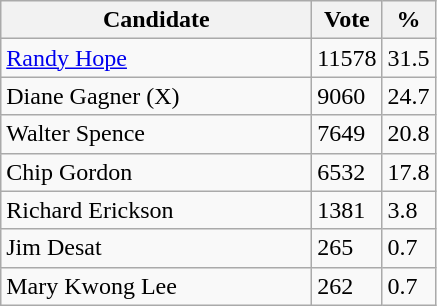<table class="wikitable">
<tr>
<th bgcolor="#DDDDFF" width="200px">Candidate</th>
<th bgcolor="#DDDDFF">Vote</th>
<th bgcolor="#DDDDFF">%</th>
</tr>
<tr>
<td><a href='#'>Randy Hope</a></td>
<td>11578</td>
<td>31.5</td>
</tr>
<tr>
<td>Diane Gagner (X)</td>
<td>9060</td>
<td>24.7</td>
</tr>
<tr>
<td>Walter Spence</td>
<td>7649</td>
<td>20.8</td>
</tr>
<tr>
<td>Chip Gordon</td>
<td>6532</td>
<td>17.8</td>
</tr>
<tr>
<td>Richard Erickson</td>
<td>1381</td>
<td>3.8</td>
</tr>
<tr>
<td>Jim Desat</td>
<td>265</td>
<td>0.7</td>
</tr>
<tr>
<td>Mary Kwong Lee</td>
<td>262</td>
<td>0.7</td>
</tr>
</table>
